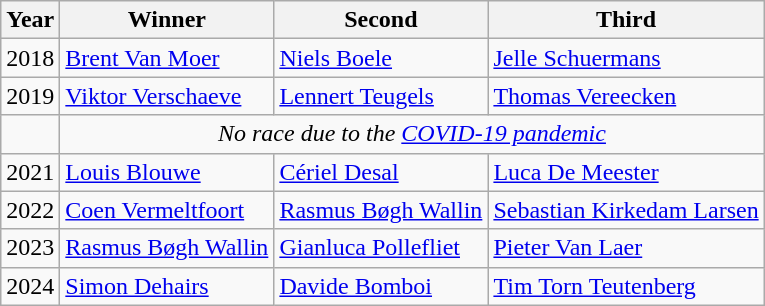<table class="wikitable">
<tr>
<th>Year</th>
<th>Winner</th>
<th>Second</th>
<th>Third</th>
</tr>
<tr>
<td>2018</td>
<td> <a href='#'>Brent Van Moer</a></td>
<td> <a href='#'>Niels Boele</a></td>
<td> <a href='#'>Jelle Schuermans</a></td>
</tr>
<tr>
<td>2019</td>
<td> <a href='#'>Viktor Verschaeve</a></td>
<td> <a href='#'>Lennert Teugels</a></td>
<td> <a href='#'>Thomas Vereecken</a></td>
</tr>
<tr>
<td></td>
<td colspan="3" align="center"><em>No race due to the <a href='#'>COVID-19 pandemic</a></em></td>
</tr>
<tr>
<td>2021</td>
<td> <a href='#'>Louis Blouwe</a></td>
<td> <a href='#'>Cériel Desal</a></td>
<td> <a href='#'>Luca De Meester</a></td>
</tr>
<tr>
<td>2022</td>
<td> <a href='#'>Coen Vermeltfoort</a></td>
<td> <a href='#'>Rasmus Bøgh Wallin</a></td>
<td> <a href='#'>Sebastian Kirkedam Larsen</a></td>
</tr>
<tr>
<td>2023</td>
<td> <a href='#'>Rasmus Bøgh Wallin</a></td>
<td> <a href='#'>Gianluca Pollefliet</a></td>
<td> <a href='#'>Pieter Van Laer</a></td>
</tr>
<tr>
<td>2024</td>
<td> <a href='#'>Simon Dehairs</a></td>
<td> <a href='#'>Davide Bomboi</a></td>
<td> <a href='#'>Tim Torn Teutenberg</a></td>
</tr>
</table>
